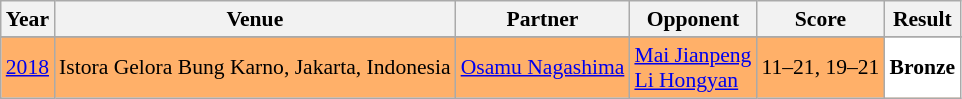<table class="sortable wikitable" style="font-size: 90%;">
<tr>
<th>Year</th>
<th>Venue</th>
<th>Partner</th>
<th>Opponent</th>
<th>Score</th>
<th>Result</th>
</tr>
<tr>
</tr>
<tr style="background:#FFB069">
<td align="center"><a href='#'>2018</a></td>
<td align="left">Istora Gelora Bung Karno, Jakarta, Indonesia</td>
<td align="left"> <a href='#'>Osamu Nagashima</a></td>
<td align="left"> <a href='#'>Mai Jianpeng</a><br> <a href='#'>Li Hongyan</a></td>
<td align="left">11–21, 19–21</td>
<td style="text-align:left; background:white"> <strong>Bronze</strong></td>
</tr>
</table>
